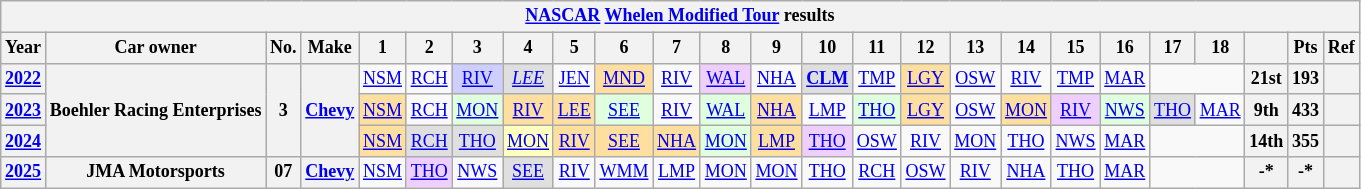<table class="wikitable" style="text-align:center; font-size:75%">
<tr>
<th colspan=38><a href='#'>NASCAR</a> <a href='#'>Whelen Modified Tour</a> results</th>
</tr>
<tr>
<th>Year</th>
<th>Car owner</th>
<th>No.</th>
<th>Make</th>
<th>1</th>
<th>2</th>
<th>3</th>
<th>4</th>
<th>5</th>
<th>6</th>
<th>7</th>
<th>8</th>
<th>9</th>
<th>10</th>
<th>11</th>
<th>12</th>
<th>13</th>
<th>14</th>
<th>15</th>
<th>16</th>
<th>17</th>
<th>18</th>
<th></th>
<th>Pts</th>
<th>Ref</th>
</tr>
<tr>
<th><a href='#'>2022</a></th>
<th rowspan=3>Boehler Racing Enterprises</th>
<th rowspan=3>3</th>
<th rowspan=3><a href='#'>Chevy</a></th>
<td><a href='#'>NSM</a></td>
<td><a href='#'>RCH</a></td>
<td style="background:#CFCFFF;"><a href='#'>RIV</a><br></td>
<td style="background:#DFDFDF;"><em><a href='#'>LEE</a></em><br></td>
<td><a href='#'>JEN</a></td>
<td style="background:#FFDF9F;"><a href='#'>MND</a><br></td>
<td><a href='#'>RIV</a></td>
<td style="background:#EFCFFF;"><a href='#'>WAL</a><br></td>
<td><a href='#'>NHA</a></td>
<td style="background:#DFDFDF;"><strong><a href='#'>CLM</a></strong><br></td>
<td><a href='#'>TMP</a></td>
<td style="background:#FFDF9F;"><a href='#'>LGY</a><br></td>
<td><a href='#'>OSW</a></td>
<td><a href='#'>RIV</a></td>
<td><a href='#'>TMP</a></td>
<td><a href='#'>MAR</a></td>
<td colspan=2></td>
<th>21st</th>
<th>193</th>
<th></th>
</tr>
<tr>
<th><a href='#'>2023</a></th>
<td style="background:#FFDF9F;"><a href='#'>NSM</a><br></td>
<td><a href='#'>RCH</a></td>
<td style="background:#DFFFDF;"><a href='#'>MON</a><br></td>
<td style="background:#FFDF9F;"><a href='#'>RIV</a><br></td>
<td style="background:#FFDF9F;"><a href='#'>LEE</a><br></td>
<td style="background:#DFFFDF;"><a href='#'>SEE</a><br></td>
<td><a href='#'>RIV</a></td>
<td style="background:#DFFFDF;"><a href='#'>WAL</a><br></td>
<td style="background:#FFDF9F;"><a href='#'>NHA</a><br></td>
<td><a href='#'>LMP</a></td>
<td style="background:#DFFFDF;"><a href='#'>THO</a><br></td>
<td style="background:#FFDF9F;"><a href='#'>LGY</a><br></td>
<td><a href='#'>OSW</a></td>
<td style="background:#FFDF9F;"><a href='#'>MON</a><br></td>
<td style="background:#EFCFFF;"><a href='#'>RIV</a><br></td>
<td style="background:#DFFFDF;"><a href='#'>NWS</a><br></td>
<td style="background:#DFDFDF;"><a href='#'>THO</a><br></td>
<td><a href='#'>MAR</a></td>
<th>9th</th>
<th>433</th>
<th></th>
</tr>
<tr>
<th><a href='#'>2024</a></th>
<td style="background:#FFDF9F;"><a href='#'>NSM</a><br></td>
<td style="background:#DFDFDF;"><a href='#'>RCH</a><br></td>
<td style="background:#DFDFDF;"><a href='#'>THO</a><br></td>
<td style="background:#FFFFBF;"><a href='#'>MON</a><br></td>
<td style="background:#FFDF9F;"><a href='#'>RIV</a><br></td>
<td style="background:#FFDF9F;"><a href='#'>SEE</a><br></td>
<td style="background:#FFDF9F;"><a href='#'>NHA</a><br></td>
<td style="background:#DFFFDF;"><a href='#'>MON</a><br></td>
<td style="background:#FFDF9F;"><a href='#'>LMP</a><br></td>
<td style="background:#EFCFFF;"><a href='#'>THO</a><br></td>
<td><a href='#'>OSW</a></td>
<td><a href='#'>RIV</a></td>
<td><a href='#'>MON</a></td>
<td><a href='#'>THO</a></td>
<td><a href='#'>NWS</a></td>
<td><a href='#'>MAR</a></td>
<td colspan=2></td>
<th>14th</th>
<th>355</th>
<th></th>
</tr>
<tr>
<th><a href='#'>2025</a></th>
<th>JMA Motorsports</th>
<th>07</th>
<th><a href='#'>Chevy</a></th>
<td><a href='#'>NSM</a></td>
<td style="background:#EFCFFF;"><a href='#'>THO</a><br></td>
<td><a href='#'>NWS</a></td>
<td style="background:#DFDFDF;"><a href='#'>SEE</a><br></td>
<td><a href='#'>RIV</a></td>
<td><a href='#'>WMM</a></td>
<td><a href='#'>LMP</a></td>
<td><a href='#'>MON</a></td>
<td><a href='#'>MON</a></td>
<td><a href='#'>THO</a></td>
<td><a href='#'>RCH</a></td>
<td><a href='#'>OSW</a></td>
<td><a href='#'>RIV</a></td>
<td><a href='#'>NHA</a></td>
<td><a href='#'>THO</a></td>
<td><a href='#'>MAR</a></td>
<td colspan=2></td>
<th>-*</th>
<th>-*</th>
<th></th>
</tr>
</table>
